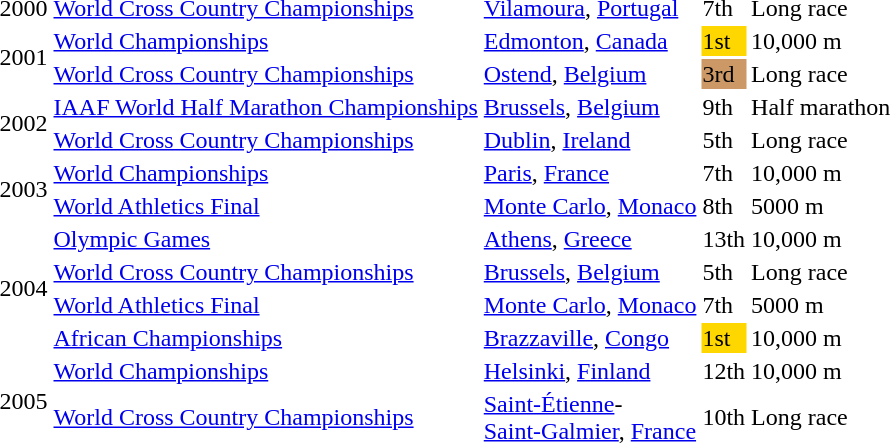<table>
<tr>
<td>2000</td>
<td><a href='#'>World Cross Country Championships</a></td>
<td><a href='#'>Vilamoura</a>, <a href='#'>Portugal</a></td>
<td>7th</td>
<td>Long race</td>
</tr>
<tr>
<td rowspan=2>2001</td>
<td><a href='#'>World Championships</a></td>
<td><a href='#'>Edmonton</a>, <a href='#'>Canada</a></td>
<td bgcolor="gold">1st</td>
<td>10,000 m</td>
</tr>
<tr>
<td><a href='#'>World Cross Country Championships</a></td>
<td><a href='#'>Ostend</a>, <a href='#'>Belgium</a></td>
<td bgcolor="cc9966">3rd</td>
<td>Long race</td>
</tr>
<tr>
<td rowspan=2>2002</td>
<td><a href='#'>IAAF World Half Marathon Championships</a></td>
<td><a href='#'>Brussels</a>, <a href='#'>Belgium</a></td>
<td>9th</td>
<td>Half marathon</td>
</tr>
<tr>
<td><a href='#'>World Cross Country Championships</a></td>
<td><a href='#'>Dublin</a>, <a href='#'>Ireland</a></td>
<td>5th</td>
<td>Long race</td>
</tr>
<tr>
<td rowspan=2>2003</td>
<td><a href='#'>World Championships</a></td>
<td><a href='#'>Paris</a>, <a href='#'>France</a></td>
<td>7th</td>
<td>10,000 m</td>
</tr>
<tr>
<td><a href='#'>World Athletics Final</a></td>
<td><a href='#'>Monte Carlo</a>, <a href='#'>Monaco</a></td>
<td>8th</td>
<td>5000 m</td>
</tr>
<tr>
<td rowspan=4>2004</td>
<td><a href='#'>Olympic Games</a></td>
<td><a href='#'>Athens</a>, <a href='#'>Greece</a></td>
<td>13th</td>
<td>10,000 m</td>
</tr>
<tr>
<td><a href='#'>World Cross Country Championships</a></td>
<td><a href='#'>Brussels</a>, <a href='#'>Belgium</a></td>
<td>5th</td>
<td>Long race</td>
</tr>
<tr>
<td><a href='#'>World Athletics Final</a></td>
<td><a href='#'>Monte Carlo</a>, <a href='#'>Monaco</a></td>
<td>7th</td>
<td>5000 m</td>
</tr>
<tr>
<td><a href='#'>African Championships</a></td>
<td><a href='#'>Brazzaville</a>, <a href='#'>Congo</a></td>
<td bgcolor="gold">1st</td>
<td>10,000 m</td>
</tr>
<tr>
<td rowspan=2>2005</td>
<td><a href='#'>World Championships</a></td>
<td><a href='#'>Helsinki</a>, <a href='#'>Finland</a></td>
<td>12th</td>
<td>10,000 m</td>
</tr>
<tr>
<td><a href='#'>World Cross Country Championships</a></td>
<td><a href='#'>Saint-Étienne</a>-<br><a href='#'>Saint-Galmier</a>, <a href='#'>France</a></td>
<td>10th</td>
<td>Long race</td>
</tr>
</table>
